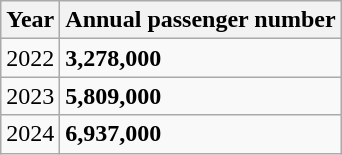<table class="wikitable sortable">
<tr>
<th>Year</th>
<th>Annual passenger number</th>
</tr>
<tr>
<td>2022</td>
<td><strong>3,278,000</strong></td>
</tr>
<tr>
<td>2023</td>
<td><strong>5,809,000</strong></td>
</tr>
<tr>
<td>2024</td>
<td><strong>6,937,000</strong></td>
</tr>
</table>
